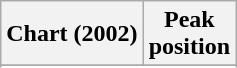<table class="wikitable sortable plainrowheaders" style="text-align:center">
<tr>
<th scope="col">Chart (2002)</th>
<th scope="col">Peak<br>position</th>
</tr>
<tr>
</tr>
<tr>
</tr>
<tr>
</tr>
<tr>
</tr>
<tr>
</tr>
<tr>
</tr>
<tr>
</tr>
<tr>
</tr>
</table>
